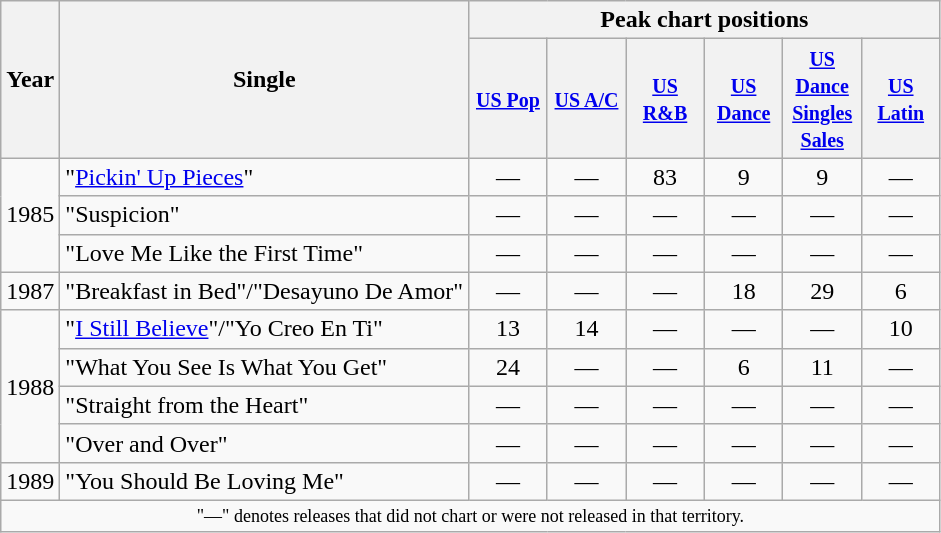<table class="wikitable">
<tr>
<th scope="col" rowspan="2">Year</th>
<th scope="col" rowspan="2">Single</th>
<th scope="col" colspan="6">Peak chart positions</th>
</tr>
<tr>
<th align="center" width="45"><small><a href='#'>US Pop</a></small><br></th>
<th align="center" width="45"><small><a href='#'>US A/C</a></small><br></th>
<th align="center" width="45"><small><a href='#'>US R&B</a></small><br></th>
<th align="center" width="45"><small><a href='#'>US Dance</a></small><br></th>
<th align="center" width="45"><small><a href='#'>US Dance Singles Sales</a></small><br></th>
<th align="center" width="45"><small><a href='#'>US Latin</a></small><br></th>
</tr>
<tr>
<td align="center" rowspan="3">1985</td>
<td align="left">"<a href='#'>Pickin' Up Pieces</a>"</td>
<td align="center">—</td>
<td align="center">—</td>
<td align="center">83</td>
<td align="center">9</td>
<td align="center">9</td>
<td align="center">—</td>
</tr>
<tr>
<td align="left">"Suspicion"</td>
<td align="center">—</td>
<td align="center">—</td>
<td align="center">—</td>
<td align="center">—</td>
<td align="center">—</td>
<td align="center">—</td>
</tr>
<tr>
<td align="left">"Love Me Like the First Time"</td>
<td align="center">—</td>
<td align="center">—</td>
<td align="center">—</td>
<td align="center">—</td>
<td align="center">—</td>
<td align="center">—</td>
</tr>
<tr>
<td align="center">1987</td>
<td align="left">"Breakfast in Bed"/"Desayuno De Amor"</td>
<td align="center">—</td>
<td align="center">—</td>
<td align="center">—</td>
<td align="center">18</td>
<td align="center">29</td>
<td align="center">6</td>
</tr>
<tr>
<td align="center" rowspan="4">1988</td>
<td align="left">"<a href='#'>I Still Believe</a>"/"Yo Creo En Ti"</td>
<td align="center">13</td>
<td align="center">14</td>
<td align="center">—</td>
<td align="center">—</td>
<td align="center">—</td>
<td align="center">10</td>
</tr>
<tr>
<td align="left">"What You See Is What You Get"</td>
<td align="center">24</td>
<td align="center">—</td>
<td align="center">—</td>
<td align="center">6</td>
<td align="center">11</td>
<td align="center">—</td>
</tr>
<tr>
<td align="left">"Straight from the Heart"</td>
<td align="center">—</td>
<td align="center">—</td>
<td align="center">—</td>
<td align="center">—</td>
<td align="center">—</td>
<td align="center">—</td>
</tr>
<tr>
<td align="left">"Over and Over"</td>
<td align="center">—</td>
<td align="center">—</td>
<td align="center">—</td>
<td align="center">—</td>
<td align="center">—</td>
<td align="center">—</td>
</tr>
<tr>
<td align="center">1989</td>
<td align="left">"You Should Be Loving Me"</td>
<td align="center">—</td>
<td align="center">—</td>
<td align="center">—</td>
<td align="center">—</td>
<td align="center">—</td>
<td align="center">—</td>
</tr>
<tr>
<td colspan="9" style="text-align:center; font-size:9pt;">"—" denotes releases that did not chart or were not released in that territory.</td>
</tr>
</table>
